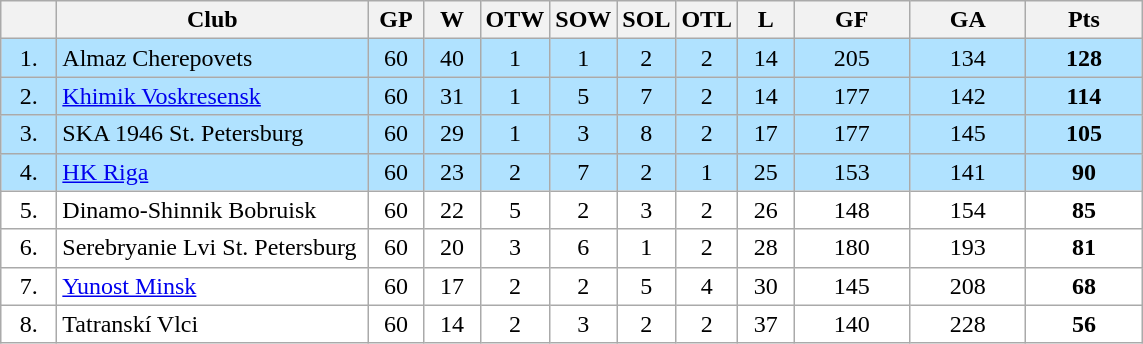<table class="wikitable">
<tr>
<th width="30"></th>
<th width="200">Club</th>
<th width="30">GP</th>
<th width="30">W</th>
<th width="30">OTW</th>
<th width="30">SOW</th>
<th width="30">SOL</th>
<th width="30">OTL</th>
<th width="30">L</th>
<th width="70">GF</th>
<th width="70">GA</th>
<th width="70">Pts</th>
</tr>
<tr bgcolor="#B0E2FF" align="center">
<td>1.</td>
<td align="left">Almaz Cherepovets</td>
<td>60</td>
<td>40</td>
<td>1</td>
<td>1</td>
<td>2</td>
<td>2</td>
<td>14</td>
<td>205</td>
<td>134</td>
<td><strong>128</strong></td>
</tr>
<tr bgcolor="#B0E2FF" align="center">
<td>2.</td>
<td align="left"><a href='#'>Khimik Voskresensk</a></td>
<td>60</td>
<td>31</td>
<td>1</td>
<td>5</td>
<td>7</td>
<td>2</td>
<td>14</td>
<td>177</td>
<td>142</td>
<td><strong>114</strong></td>
</tr>
<tr bgcolor="#B0E2FF" align="center">
<td>3.</td>
<td align="left">SKA 1946 St. Petersburg</td>
<td>60</td>
<td>29</td>
<td>1</td>
<td>3</td>
<td>8</td>
<td>2</td>
<td>17</td>
<td>177</td>
<td>145</td>
<td><strong>105</strong></td>
</tr>
<tr bgcolor="#B0E2FF" align="center">
<td>4.</td>
<td align="left"><a href='#'>HK Riga</a></td>
<td>60</td>
<td>23</td>
<td>2</td>
<td>7</td>
<td>2</td>
<td>1</td>
<td>25</td>
<td>153</td>
<td>141</td>
<td><strong>90</strong></td>
</tr>
<tr bgcolor="#FFFFFF" align="center">
<td>5.</td>
<td align="left">Dinamo-Shinnik Bobruisk</td>
<td>60</td>
<td>22</td>
<td>5</td>
<td>2</td>
<td>3</td>
<td>2</td>
<td>26</td>
<td>148</td>
<td>154</td>
<td><strong>85</strong></td>
</tr>
<tr bgcolor="#FFFFFF" align="center">
<td>6.</td>
<td align="left">Serebryanie Lvi St. Petersburg</td>
<td>60</td>
<td>20</td>
<td>3</td>
<td>6</td>
<td>1</td>
<td>2</td>
<td>28</td>
<td>180</td>
<td>193</td>
<td><strong>81</strong></td>
</tr>
<tr bgcolor="#FFFFFF" align="center">
<td>7.</td>
<td align="left"><a href='#'>Yunost Minsk</a></td>
<td>60</td>
<td>17</td>
<td>2</td>
<td>2</td>
<td>5</td>
<td>4</td>
<td>30</td>
<td>145</td>
<td>208</td>
<td><strong>68</strong></td>
</tr>
<tr bgcolor="#FFFFFF" align="center">
<td>8.</td>
<td align="left">Tatranskí Vlci</td>
<td>60</td>
<td>14</td>
<td>2</td>
<td>3</td>
<td>2</td>
<td>2</td>
<td>37</td>
<td>140</td>
<td>228</td>
<td><strong>56</strong></td>
</tr>
</table>
